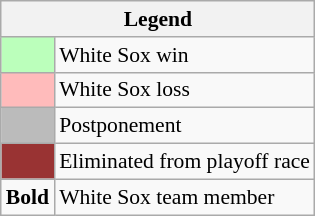<table class="wikitable" style="font-size:90%">
<tr>
<th colspan="2">Legend</th>
</tr>
<tr>
<td bgcolor="#bfb"> </td>
<td>White Sox win</td>
</tr>
<tr>
<td bgcolor="#fbb"> </td>
<td>White Sox loss</td>
</tr>
<tr>
<td bgcolor="#bbb"> </td>
<td>Postponement</td>
</tr>
<tr>
<td bgcolor="#993333"> </td>
<td>Eliminated from playoff race</td>
</tr>
<tr>
<td><strong>Bold</strong></td>
<td>White Sox team member</td>
</tr>
</table>
